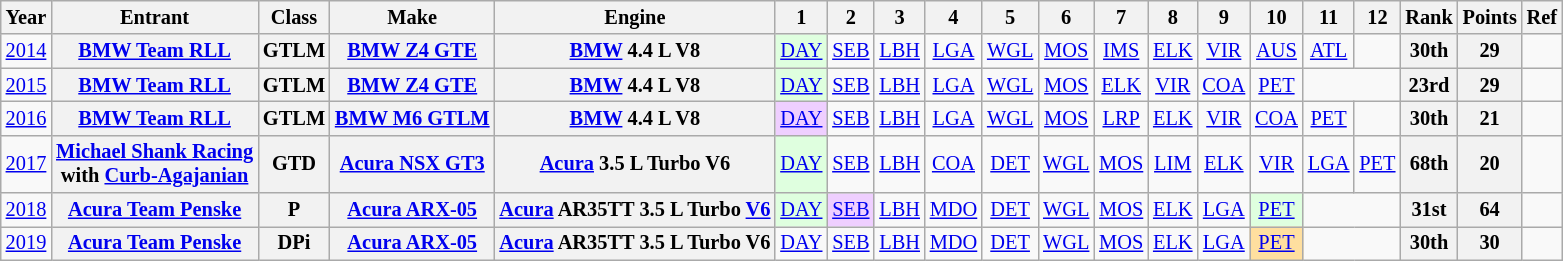<table class="wikitable" style="text-align:center; font-size:85%">
<tr>
<th>Year</th>
<th>Entrant</th>
<th>Class</th>
<th>Make</th>
<th>Engine</th>
<th>1</th>
<th>2</th>
<th>3</th>
<th>4</th>
<th>5</th>
<th>6</th>
<th>7</th>
<th>8</th>
<th>9</th>
<th>10</th>
<th>11</th>
<th>12</th>
<th>Rank</th>
<th>Points</th>
<th>Ref</th>
</tr>
<tr>
<td><a href='#'>2014</a></td>
<th nowrap><a href='#'>BMW Team RLL</a></th>
<th>GTLM</th>
<th nowrap><a href='#'>BMW Z4 GTE</a></th>
<th nowrap><a href='#'>BMW</a> 4.4 L V8</th>
<td style="background:#dfffdf;"><a href='#'>DAY</a><br></td>
<td><a href='#'>SEB</a></td>
<td><a href='#'>LBH</a></td>
<td><a href='#'>LGA</a></td>
<td><a href='#'>WGL</a></td>
<td><a href='#'>MOS</a></td>
<td><a href='#'>IMS</a></td>
<td><a href='#'>ELK</a></td>
<td><a href='#'>VIR</a></td>
<td><a href='#'>AUS</a></td>
<td><a href='#'>ATL</a></td>
<td></td>
<th>30th</th>
<th>29</th>
<td></td>
</tr>
<tr>
<td><a href='#'>2015</a></td>
<th nowrap><a href='#'>BMW Team RLL</a></th>
<th>GTLM</th>
<th nowrap><a href='#'>BMW Z4 GTE</a></th>
<th nowrap><a href='#'>BMW</a> 4.4 L V8</th>
<td style="background:#dfffdf;"><a href='#'>DAY</a><br></td>
<td><a href='#'>SEB</a><br></td>
<td><a href='#'>LBH</a></td>
<td><a href='#'>LGA</a></td>
<td><a href='#'>WGL</a></td>
<td><a href='#'>MOS</a></td>
<td><a href='#'>ELK</a></td>
<td><a href='#'>VIR</a></td>
<td><a href='#'>COA</a></td>
<td><a href='#'>PET</a><br></td>
<td colspan=2></td>
<th>23rd</th>
<th>29</th>
<td></td>
</tr>
<tr>
<td><a href='#'>2016</a></td>
<th nowrap><a href='#'>BMW Team RLL</a></th>
<th>GTLM</th>
<th nowrap><a href='#'>BMW M6 GTLM</a></th>
<th nowrap><a href='#'>BMW</a> 4.4 L V8</th>
<td style="background:#efcfff;"><a href='#'>DAY</a><br></td>
<td><a href='#'>SEB</a></td>
<td><a href='#'>LBH</a></td>
<td><a href='#'>LGA</a></td>
<td><a href='#'>WGL</a></td>
<td><a href='#'>MOS</a></td>
<td><a href='#'>LRP</a></td>
<td><a href='#'>ELK</a></td>
<td><a href='#'>VIR</a></td>
<td><a href='#'>COA</a></td>
<td><a href='#'>PET</a></td>
<td></td>
<th>30th</th>
<th>21</th>
<td></td>
</tr>
<tr>
<td><a href='#'>2017</a></td>
<th nowrap><a href='#'>Michael Shank Racing</a><br>with <a href='#'>Curb-Agajanian</a></th>
<th>GTD</th>
<th nowrap><a href='#'>Acura NSX GT3</a></th>
<th nowrap><a href='#'>Acura</a> 3.5 L Turbo V6</th>
<td style="background:#DFFFDF;"><a href='#'>DAY</a><br></td>
<td><a href='#'>SEB</a></td>
<td><a href='#'>LBH</a></td>
<td><a href='#'>COA</a></td>
<td><a href='#'>DET</a></td>
<td><a href='#'>WGL</a></td>
<td><a href='#'>MOS</a></td>
<td><a href='#'>LIM</a></td>
<td><a href='#'>ELK</a></td>
<td><a href='#'>VIR</a></td>
<td><a href='#'>LGA</a></td>
<td><a href='#'>PET</a></td>
<th>68th</th>
<th>20</th>
<td></td>
</tr>
<tr>
<td><a href='#'>2018</a></td>
<th nowrap><a href='#'>Acura Team Penske</a></th>
<th>P</th>
<th nowrap><a href='#'>Acura ARX-05</a></th>
<th nowrap><a href='#'>Acura</a> AR35TT 3.5 L Turbo <a href='#'>V6</a></th>
<td style="background:#dfffdf;"><a href='#'>DAY</a><br></td>
<td style="background:#efcfff;"><a href='#'>SEB</a><br></td>
<td><a href='#'>LBH</a></td>
<td><a href='#'>MDO</a></td>
<td><a href='#'>DET</a></td>
<td><a href='#'>WGL</a></td>
<td><a href='#'>MOS</a></td>
<td><a href='#'>ELK</a></td>
<td><a href='#'>LGA</a></td>
<td style="background:#dfffdf;"><a href='#'>PET</a><br></td>
<td colspan=2></td>
<th>31st</th>
<th>64</th>
<td></td>
</tr>
<tr>
<td><a href='#'>2019</a></td>
<th nowrap><a href='#'>Acura Team Penske</a></th>
<th>DPi</th>
<th nowrap><a href='#'>Acura ARX-05</a></th>
<th nowrap><a href='#'>Acura</a> AR35TT 3.5 L Turbo V6</th>
<td><a href='#'>DAY</a></td>
<td><a href='#'>SEB</a></td>
<td><a href='#'>LBH</a></td>
<td><a href='#'>MDO</a></td>
<td><a href='#'>DET</a></td>
<td><a href='#'>WGL</a></td>
<td><a href='#'>MOS</a></td>
<td><a href='#'>ELK</a></td>
<td><a href='#'>LGA</a></td>
<td style="background:#FFDF9F;"><a href='#'>PET</a><br></td>
<td colspan=2></td>
<th>30th</th>
<th>30</th>
<td></td>
</tr>
</table>
